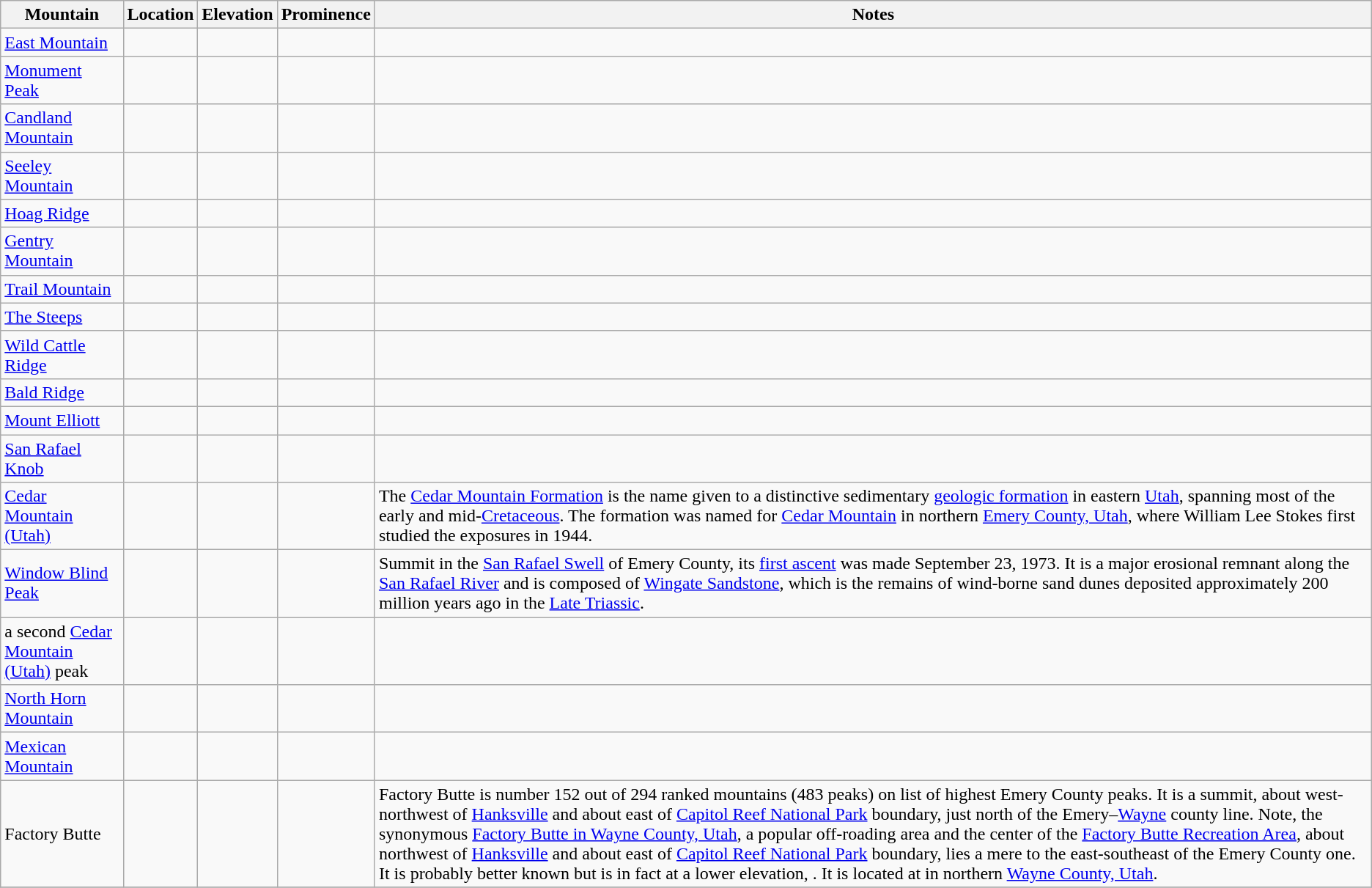<table class="wikitable sortable">
<tr>
<th>Mountain</th>
<th>Location</th>
<th>Elevation</th>
<th>Prominence</th>
<th>Notes</th>
</tr>
<tr>
<td><a href='#'>East Mountain</a></td>
<td></td>
<td></td>
<td></td>
<td></td>
</tr>
<tr>
<td><a href='#'>Monument Peak</a></td>
<td></td>
<td></td>
<td></td>
<td></td>
</tr>
<tr>
<td><a href='#'>Candland Mountain</a></td>
<td></td>
<td></td>
<td></td>
<td></td>
</tr>
<tr>
<td><a href='#'>Seeley Mountain</a></td>
<td></td>
<td></td>
<td></td>
<td></td>
</tr>
<tr>
<td><a href='#'>Hoag Ridge</a></td>
<td></td>
<td></td>
<td></td>
<td></td>
</tr>
<tr>
<td><a href='#'>Gentry Mountain</a></td>
<td></td>
<td></td>
<td></td>
<td></td>
</tr>
<tr>
<td><a href='#'>Trail Mountain</a></td>
<td></td>
<td></td>
<td></td>
<td></td>
</tr>
<tr>
<td><a href='#'>The Steeps</a></td>
<td></td>
<td></td>
<td></td>
<td></td>
</tr>
<tr>
<td><a href='#'>Wild Cattle Ridge</a></td>
<td></td>
<td></td>
<td></td>
<td></td>
</tr>
<tr>
<td><a href='#'>Bald Ridge</a></td>
<td></td>
<td></td>
<td></td>
<td></td>
</tr>
<tr>
<td><a href='#'>Mount Elliott</a></td>
<td></td>
<td></td>
<td></td>
<td></td>
</tr>
<tr>
<td><a href='#'>San Rafael Knob</a></td>
<td></td>
<td></td>
<td></td>
<td></td>
</tr>
<tr>
<td><a href='#'>Cedar Mountain (Utah)</a></td>
<td></td>
<td></td>
<td></td>
<td>The <a href='#'>Cedar Mountain Formation</a> is the name given to a distinctive sedimentary <a href='#'>geologic formation</a> in eastern <a href='#'>Utah</a>, spanning most of the early and mid-<a href='#'>Cretaceous</a>. The formation was named for <a href='#'>Cedar Mountain</a> in northern <a href='#'>Emery County, Utah</a>, where William Lee Stokes first studied the exposures in 1944.</td>
</tr>
<tr>
<td><a href='#'>Window Blind Peak</a></td>
<td></td>
<td></td>
<td></td>
<td>Summit in the <a href='#'>San Rafael Swell</a> of Emery County, its <a href='#'>first ascent</a> was made September 23, 1973.  It is a major erosional remnant along the <a href='#'>San Rafael River</a> and is composed of <a href='#'>Wingate Sandstone</a>, which is the remains of wind-borne sand dunes deposited approximately 200 million years ago in the <a href='#'>Late Triassic</a>.</td>
</tr>
<tr>
<td>a second <a href='#'>Cedar Mountain (Utah)</a> peak</td>
<td></td>
<td></td>
<td></td>
<td></td>
</tr>
<tr>
<td><a href='#'>North Horn Mountain</a></td>
<td></td>
<td></td>
<td></td>
<td></td>
</tr>
<tr>
<td><a href='#'>Mexican Mountain</a></td>
<td></td>
<td></td>
<td></td>
<td></td>
</tr>
<tr id="Factory Butte (Emery County, Utah)">
<td>Factory Butte</td>
<td></td>
<td></td>
<td></td>
<td>Factory Butte is number 152 out of 294 ranked mountains (483 peaks) on list of highest Emery County peaks. It is a  summit, about  west-northwest of <a href='#'>Hanksville</a> and about  east of <a href='#'>Capitol Reef National Park</a> boundary, just north of the Emery–<a href='#'>Wayne</a> county line. Note, the synonymous <a href='#'>Factory Butte in Wayne County, Utah</a>, a popular off-roading area and the center of the <a href='#'>Factory Butte Recreation Area</a>, about  northwest of <a href='#'>Hanksville</a> and about  east of <a href='#'>Capitol Reef National Park</a> boundary, lies a mere  to the east-southeast of the Emery County one. It is probably better known but is in fact at a lower elevation, . It is located at  in northern <a href='#'>Wayne County, Utah</a>.</td>
</tr>
<tr>
</tr>
</table>
